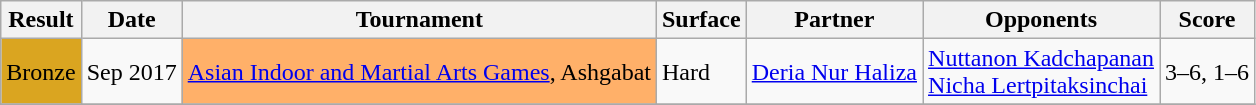<table class="sortable wikitable">
<tr>
<th>Result</th>
<th>Date</th>
<th>Tournament</th>
<th>Surface</th>
<th>Partner</th>
<th>Opponents</th>
<th class="unsortable">Score</th>
</tr>
<tr>
<td style="background:#DAA520">Bronze</td>
<td>Sep 2017</td>
<td style="background:#FFB069"><a href='#'>Asian Indoor and Martial Arts Games</a>, Ashgabat</td>
<td>Hard</td>
<td> <a href='#'>Deria Nur Haliza</a></td>
<td> <a href='#'>Nuttanon Kadchapanan</a> <br>  <a href='#'>Nicha Lertpitaksinchai</a></td>
<td>3–6, 1–6</td>
</tr>
<tr>
</tr>
</table>
